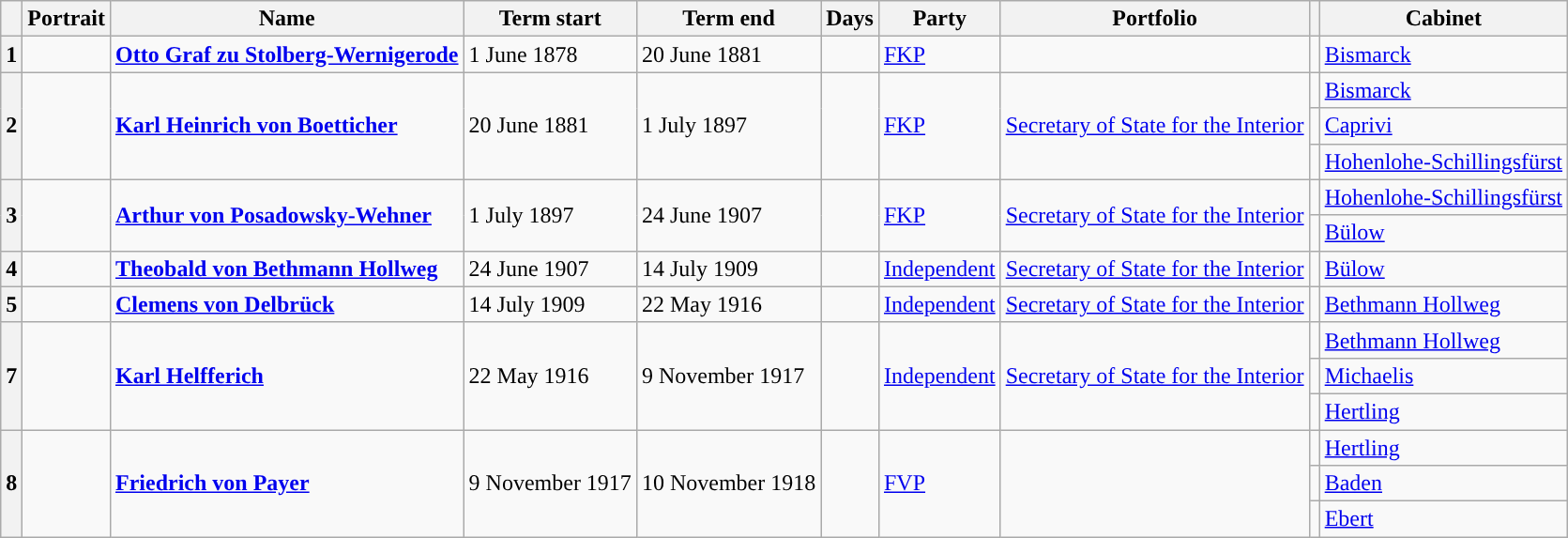<table class="wikitable sortable">
<tr>
<th class="unsortable"></th>
<th class="unsortable">Portrait</th>
<th>Name</th>
<th data-sort-type="date">Term start</th>
<th data-sort-type="date">Term end</th>
<th>Days</th>
<th>Party</th>
<th>Portfolio</th>
<th class="unsortable"></th>
<th>Cabinet</th>
</tr>
<tr>
<th style="background:">1</th>
<td></td>
<td><strong><a href='#'>Otto Graf zu Stolberg-Wernigerode</a></strong><br></td>
<td>1 June 1878</td>
<td>20 June 1881</td>
<td></td>
<td><a href='#'>FKP</a></td>
<td></td>
<td style="background:"></td>
<td><a href='#'>Bismarck</a></td>
</tr>
<tr>
<th rowspan=3 style="background:">2</th>
<td rowspan=3></td>
<td rowspan=3><strong><a href='#'>Karl Heinrich von Boetticher</a></strong><br></td>
<td rowspan=3>20 June 1881</td>
<td rowspan=3>1 July 1897</td>
<td rowspan=3></td>
<td rowspan=3><a href='#'>FKP</a></td>
<td rowspan=3><a href='#'>Secretary of State for the Interior</a></td>
<td style="background:"></td>
<td><a href='#'>Bismarck</a></td>
</tr>
<tr>
<td style="background:"></td>
<td><a href='#'>Caprivi</a></td>
</tr>
<tr>
<td style="background:"></td>
<td><a href='#'>Hohenlohe-Schillingsfürst</a></td>
</tr>
<tr>
<th rowspan=2 style="background:">3</th>
<td rowspan=2></td>
<td rowspan=2><strong><a href='#'>Arthur von Posadowsky-Wehner</a></strong><br></td>
<td rowspan=2>1 July 1897</td>
<td rowspan=2>24 June 1907</td>
<td rowspan=2></td>
<td rowspan=2><a href='#'>FKP</a></td>
<td rowspan=2><a href='#'>Secretary of State for the Interior</a></td>
<td style="background:"></td>
<td><a href='#'>Hohenlohe-Schillingsfürst</a></td>
</tr>
<tr>
<td style="background:"></td>
<td><a href='#'>Bülow</a></td>
</tr>
<tr>
<th style="background:">4</th>
<td></td>
<td><strong><a href='#'>Theobald von Bethmann Hollweg</a></strong><br></td>
<td>24 June 1907</td>
<td>14 July 1909</td>
<td></td>
<td><a href='#'>Independent</a></td>
<td><a href='#'>Secretary of State for the Interior</a></td>
<td style="background:"></td>
<td><a href='#'>Bülow</a></td>
</tr>
<tr>
<th style="background:">5</th>
<td></td>
<td><strong><a href='#'>Clemens von Delbrück</a></strong><br></td>
<td>14 July 1909</td>
<td>22 May 1916</td>
<td></td>
<td><a href='#'>Independent</a></td>
<td><a href='#'>Secretary of State for the Interior</a></td>
<td style="background:"></td>
<td><a href='#'>Bethmann Hollweg</a></td>
</tr>
<tr>
<th rowspan=3 style="background:">7</th>
<td rowspan=3></td>
<td rowspan=3><strong><a href='#'>Karl Helfferich</a></strong><br></td>
<td rowspan=3>22 May 1916</td>
<td rowspan=3>9 November 1917</td>
<td rowspan=3></td>
<td rowspan=3><a href='#'>Independent</a></td>
<td rowspan=3><a href='#'>Secretary of State for the Interior</a><br></td>
<td style="background:"></td>
<td><a href='#'>Bethmann Hollweg</a></td>
</tr>
<tr>
<td style="background:"></td>
<td><a href='#'>Michaelis</a></td>
</tr>
<tr>
<td style="background:"></td>
<td><a href='#'>Hertling</a></td>
</tr>
<tr>
<th rowspan=3 style="background:">8</th>
<td rowspan=3></td>
<td rowspan=3><strong><a href='#'>Friedrich von Payer</a></strong><br></td>
<td rowspan=3>9 November 1917</td>
<td rowspan=3>10 November 1918</td>
<td rowspan=3></td>
<td rowspan=3><a href='#'>FVP</a></td>
<td rowspan=3></td>
<td style="background:"></td>
<td><a href='#'>Hertling</a></td>
</tr>
<tr>
<td style="background:"></td>
<td><a href='#'>Baden</a></td>
</tr>
<tr>
<td style="background:"></td>
<td><a href='#'>Ebert</a></td>
</tr>
</table>
